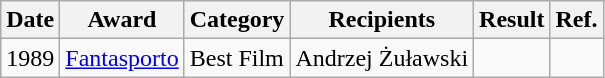<table class="wikitable">
<tr>
<th>Date</th>
<th>Award</th>
<th>Category</th>
<th>Recipients</th>
<th>Result</th>
<th>Ref.</th>
</tr>
<tr>
<td>1989</td>
<td><a href='#'>Fantasporto</a></td>
<td>Best Film</td>
<td>Andrzej Żuławski</td>
<td></td>
<td></td>
</tr>
</table>
